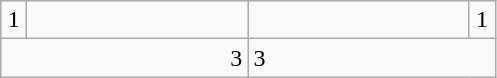<table class="wikitable">
<tr>
<td align="center" width="10">1</td>
<td align="center" width="140"></td>
<td align="center" width="140"></td>
<td align="center" width="10">1</td>
</tr>
<tr>
<td colspan="2" align="right">3</td>
<td colspan="2">3</td>
</tr>
</table>
